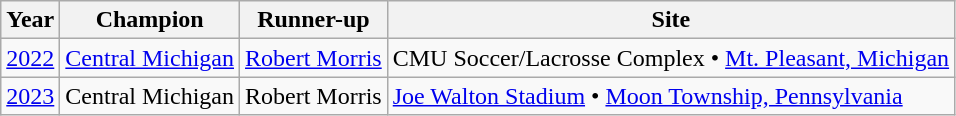<table class="wikitable">
<tr>
<th>Year</th>
<th>Champion</th>
<th>Runner-up</th>
<th>Site</th>
</tr>
<tr>
<td><a href='#'>2022</a></td>
<td><a href='#'>Central Michigan</a></td>
<td><a href='#'>Robert Morris</a></td>
<td>CMU Soccer/Lacrosse Complex • <a href='#'>Mt. Pleasant, Michigan</a></td>
</tr>
<tr>
<td><a href='#'>2023</a></td>
<td>Central Michigan</td>
<td>Robert Morris</td>
<td><a href='#'>Joe Walton Stadium</a> • <a href='#'>Moon Township, Pennsylvania</a></td>
</tr>
</table>
